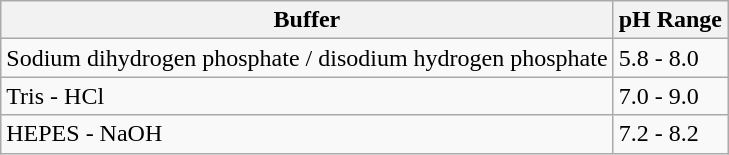<table class="wikitable">
<tr>
<th>Buffer</th>
<th>pH Range</th>
</tr>
<tr>
<td>Sodium dihydrogen phosphate / disodium hydrogen phosphate</td>
<td>5.8 - 8.0</td>
</tr>
<tr>
<td>Tris - HCl</td>
<td>7.0 - 9.0</td>
</tr>
<tr>
<td>HEPES - NaOH</td>
<td>7.2 - 8.2</td>
</tr>
</table>
